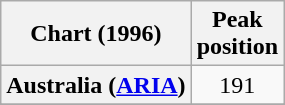<table class="wikitable sortable plainrowheaders">
<tr>
<th>Chart (1996)</th>
<th>Peak<br>position</th>
</tr>
<tr>
<th scope="row">Australia (<a href='#'>ARIA</a>)</th>
<td align="center">191</td>
</tr>
<tr>
</tr>
<tr>
</tr>
<tr>
</tr>
</table>
